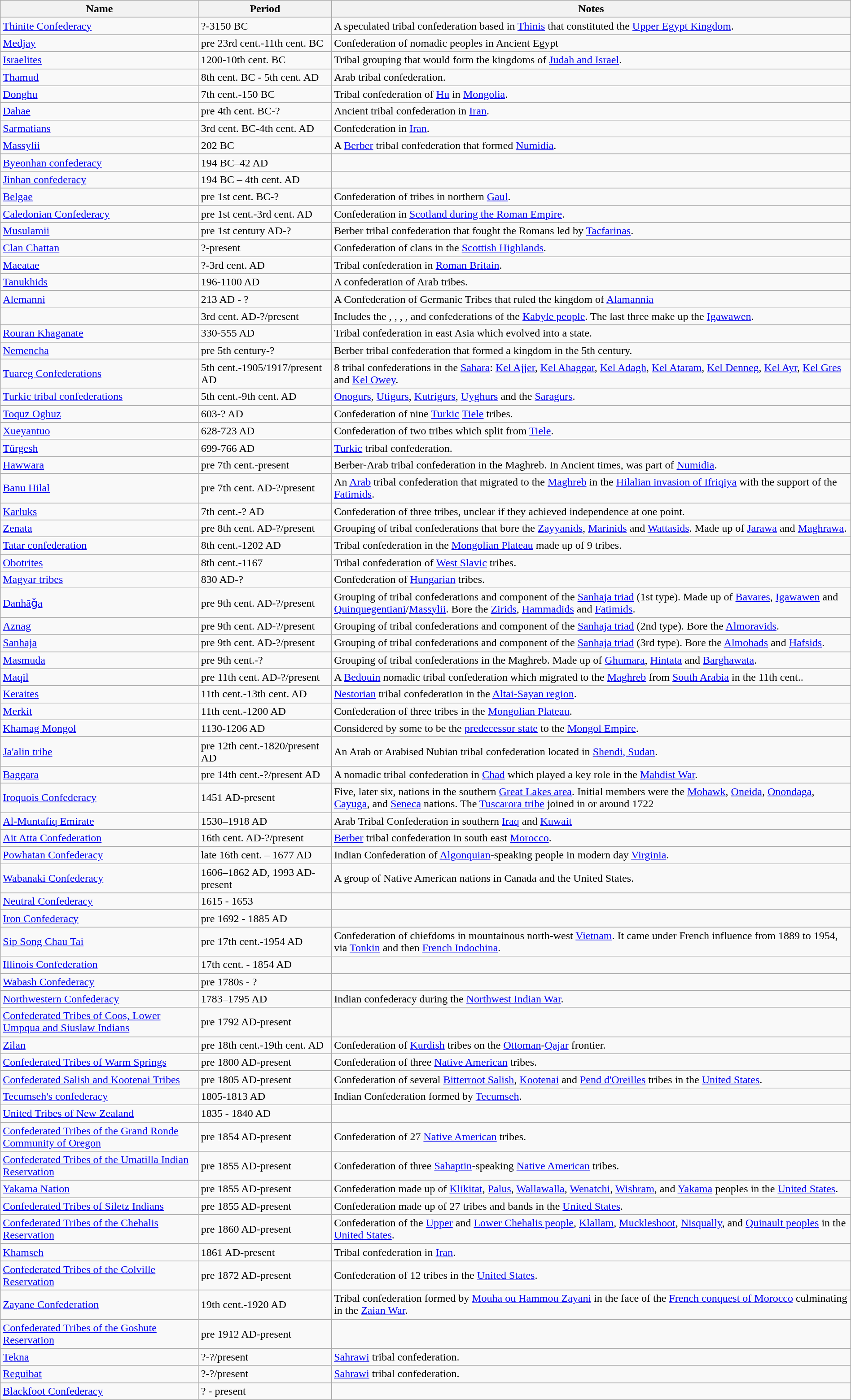<table class="wikitable sortable" style="width: 100%">
<tr>
<th>Name</th>
<th>Period</th>
<th>Notes</th>
</tr>
<tr>
<td><a href='#'>Thinite Confederacy</a></td>
<td>?-3150 BC</td>
<td>A speculated tribal confederation based in <a href='#'>Thinis</a> that constituted the <a href='#'>Upper Egypt Kingdom</a>.</td>
</tr>
<tr>
<td><a href='#'>Medjay</a></td>
<td>pre 23rd cent.-11th cent. BC</td>
<td>Confederation of nomadic peoples in Ancient Egypt</td>
</tr>
<tr>
<td><a href='#'>Israelites</a></td>
<td>1200-10th cent. BC</td>
<td>Tribal grouping that would form the kingdoms of <a href='#'>Judah and Israel</a>.</td>
</tr>
<tr>
<td><a href='#'>Thamud</a></td>
<td>8th cent. BC - 5th cent. AD</td>
<td>Arab tribal confederation.</td>
</tr>
<tr>
<td><a href='#'>Donghu</a></td>
<td>7th cent.-150 BC</td>
<td>Tribal confederation of <a href='#'>Hu</a> in <a href='#'>Mongolia</a>.</td>
</tr>
<tr>
<td><a href='#'>Dahae</a></td>
<td>pre 4th cent. BC-?</td>
<td>Ancient tribal confederation in <a href='#'>Iran</a>.</td>
</tr>
<tr>
<td><a href='#'>Sarmatians</a></td>
<td>3rd cent. BC-4th cent. AD</td>
<td>Confederation in <a href='#'>Iran</a>.</td>
</tr>
<tr>
<td><a href='#'>Massylii</a></td>
<td>202 BC</td>
<td>A <a href='#'>Berber</a> tribal confederation that formed <a href='#'>Numidia</a>.</td>
</tr>
<tr>
<td><a href='#'>Byeonhan confederacy</a></td>
<td>194 BC–42 AD</td>
<td></td>
</tr>
<tr>
<td><a href='#'>Jinhan confederacy</a></td>
<td>194 BC – 4th cent. AD</td>
<td></td>
</tr>
<tr>
<td><a href='#'>Belgae</a></td>
<td>pre 1st cent. BC-?</td>
<td>Confederation of tribes in northern <a href='#'>Gaul</a>.</td>
</tr>
<tr>
<td><a href='#'>Caledonian Confederacy</a></td>
<td>pre 1st cent.-3rd cent. AD</td>
<td>Confederation in <a href='#'>Scotland during the Roman Empire</a>.</td>
</tr>
<tr>
<td><a href='#'>Musulamii</a></td>
<td>pre 1st century AD-?</td>
<td>Berber tribal confederation that fought the Romans led by <a href='#'>Tacfarinas</a>.</td>
</tr>
<tr>
<td><a href='#'>Clan Chattan</a></td>
<td>?-present</td>
<td>Confederation of clans in the <a href='#'>Scottish Highlands</a>.</td>
</tr>
<tr>
<td><a href='#'>Maeatae</a></td>
<td>?-3rd cent. AD</td>
<td>Tribal confederation in <a href='#'>Roman Britain</a>.</td>
</tr>
<tr>
<td><a href='#'>Tanukhids</a></td>
<td>196-1100 AD</td>
<td>A confederation of Arab tribes.</td>
</tr>
<tr>
<td><a href='#'>Alemanni</a></td>
<td>213 AD - ?</td>
<td>A Confederation of Germanic Tribes that ruled the kingdom of <a href='#'>Alamannia</a></td>
</tr>
<tr>
<td></td>
<td>3rd cent. AD-?/present</td>
<td>Includes the , , , ,  and  confederations of the <a href='#'>Kabyle people</a>. The last three make up the <a href='#'>Igawawen</a>.</td>
</tr>
<tr>
<td><a href='#'>Rouran Khaganate</a></td>
<td>330-555 AD</td>
<td>Tribal confederation in east Asia which evolved into a state.</td>
</tr>
<tr>
<td><a href='#'>Nemencha</a></td>
<td>pre 5th century-?</td>
<td>Berber tribal confederation that formed a kingdom in the 5th century.</td>
</tr>
<tr>
<td><a href='#'>Tuareg Confederations</a></td>
<td>5th cent.-1905/1917/present AD</td>
<td>8 tribal confederations in the <a href='#'>Sahara</a>: <a href='#'>Kel Ajjer</a>, <a href='#'>Kel Ahaggar</a>, <a href='#'>Kel Adagh</a>, <a href='#'>Kel Ataram</a>, <a href='#'>Kel Denneg</a>, <a href='#'>Kel Ayr</a>, <a href='#'>Kel Gres</a> and <a href='#'>Kel Owey</a>.</td>
</tr>
<tr>
<td><a href='#'>Turkic tribal confederations</a></td>
<td>5th cent.-9th cent. AD</td>
<td><a href='#'>Onogurs</a>, <a href='#'>Utigurs</a>, <a href='#'>Kutrigurs</a>, <a href='#'>Uyghurs</a> and the <a href='#'>Saragurs</a>.</td>
</tr>
<tr>
<td><a href='#'>Toquz Oghuz</a></td>
<td>603-? AD</td>
<td>Confederation of nine <a href='#'>Turkic</a> <a href='#'>Tiele</a> tribes.</td>
</tr>
<tr>
<td><a href='#'>Xueyantuo</a></td>
<td>628-723 AD</td>
<td>Confederation of two tribes which split from <a href='#'>Tiele</a>.</td>
</tr>
<tr>
<td><a href='#'>Türgesh</a></td>
<td>699-766 AD</td>
<td><a href='#'>Turkic</a> tribal confederation.</td>
</tr>
<tr>
<td><a href='#'>Hawwara</a></td>
<td>pre 7th cent.-present</td>
<td>Berber-Arab tribal confederation in the Maghreb. In Ancient times, was part of <a href='#'>Numidia</a>.</td>
</tr>
<tr>
<td><a href='#'>Banu Hilal</a></td>
<td>pre 7th cent. AD-?/present</td>
<td>An <a href='#'>Arab</a> tribal confederation that migrated to the <a href='#'>Maghreb</a> in the <a href='#'>Hilalian invasion of Ifriqiya</a> with the support of the <a href='#'>Fatimids</a>.</td>
</tr>
<tr>
<td><a href='#'>Karluks</a></td>
<td>7th cent.-? AD</td>
<td>Confederation of three tribes, unclear if they achieved independence at one point.</td>
</tr>
<tr>
<td><a href='#'>Zenata</a></td>
<td>pre 8th cent. AD-?/present</td>
<td>Grouping of tribal confederations that bore the <a href='#'>Zayyanids</a>, <a href='#'>Marinids</a> and <a href='#'>Wattasids</a>. Made up of <a href='#'>Jarawa</a> and <a href='#'>Maghrawa</a>.</td>
</tr>
<tr>
<td><a href='#'>Tatar confederation</a></td>
<td>8th cent.-1202 AD</td>
<td>Tribal confederation in the <a href='#'>Mongolian Plateau</a> made up of 9 tribes.</td>
</tr>
<tr>
<td><a href='#'>Obotrites</a></td>
<td>8th cent.-1167</td>
<td>Tribal confederation of <a href='#'>West Slavic</a> tribes.</td>
</tr>
<tr>
<td><a href='#'>Magyar tribes</a></td>
<td>830 AD-?</td>
<td>Confederation of <a href='#'>Hungarian</a> tribes.</td>
</tr>
<tr>
<td><a href='#'>Danhāǧa</a></td>
<td>pre 9th cent. AD-?/present</td>
<td>Grouping of tribal confederations and component of the <a href='#'>Sanhaja triad</a> (1st type). Made up of <a href='#'>Bavares</a>, <a href='#'>Igawawen</a> and <a href='#'>Quinquegentiani</a>/<a href='#'>Massylii</a>. Bore the <a href='#'>Zirids</a>, <a href='#'>Hammadids</a> and <a href='#'>Fatimids</a>.</td>
</tr>
<tr>
<td><a href='#'>Aznag</a></td>
<td>pre 9th cent. AD-?/present</td>
<td>Grouping of tribal confederations  and component of the <a href='#'>Sanhaja triad</a> (2nd type). Bore the <a href='#'>Almoravids</a>.</td>
</tr>
<tr>
<td><a href='#'>Sanhaja</a></td>
<td>pre 9th cent. AD-?/present</td>
<td>Grouping of tribal confederations  and component of the <a href='#'>Sanhaja triad</a> (3rd type). Bore the <a href='#'>Almohads</a> and <a href='#'>Hafsids</a>.</td>
</tr>
<tr>
<td><a href='#'>Masmuda</a></td>
<td>pre 9th cent.-?</td>
<td>Grouping of tribal confederations  in the Maghreb. Made up of <a href='#'>Ghumara</a>, <a href='#'>Hintata</a> and <a href='#'>Barghawata</a>.</td>
</tr>
<tr>
<td><a href='#'>Maqil</a></td>
<td>pre 11th cent. AD-?/present</td>
<td>A <a href='#'>Bedouin</a> nomadic tribal confederation which migrated to the <a href='#'>Maghreb</a> from <a href='#'>South Arabia</a> in the 11th cent..</td>
</tr>
<tr>
<td><a href='#'>Keraites</a></td>
<td>11th cent.-13th cent. AD</td>
<td><a href='#'>Nestorian</a> tribal confederation in the <a href='#'>Altai-Sayan region</a>.</td>
</tr>
<tr>
<td><a href='#'>Merkit</a></td>
<td>11th cent.-1200 AD</td>
<td>Confederation of three tribes in the <a href='#'>Mongolian Plateau</a>.</td>
</tr>
<tr>
<td><a href='#'>Khamag Mongol</a></td>
<td>1130-1206 AD</td>
<td>Considered by some to be the <a href='#'>predecessor state</a> to the <a href='#'>Mongol Empire</a>.</td>
</tr>
<tr>
<td><a href='#'>Ja'alin tribe</a></td>
<td>pre 12th cent.-1820/present AD</td>
<td>An Arab or Arabised Nubian tribal confederation located in <a href='#'>Shendi, Sudan</a>.</td>
</tr>
<tr>
<td><a href='#'>Baggara</a></td>
<td>pre 14th cent.-?/present AD</td>
<td>A nomadic tribal confederation in <a href='#'>Chad</a> which played a key role in the <a href='#'>Mahdist War</a>.</td>
</tr>
<tr>
<td> <a href='#'>Iroquois Confederacy</a></td>
<td>1451 AD-present</td>
<td>Five, later six, nations in the southern <a href='#'>Great Lakes area</a>. Initial members were the <a href='#'>Mohawk</a>, <a href='#'>Oneida</a>, <a href='#'>Onondaga</a>, <a href='#'>Cayuga</a>, and <a href='#'>Seneca</a> nations. The <a href='#'>Tuscarora tribe</a> joined in or around 1722</td>
</tr>
<tr>
<td><a href='#'>Al-Muntafiq Emirate</a></td>
<td>1530–1918 AD</td>
<td>Arab Tribal Confederation in southern <a href='#'>Iraq</a> and <a href='#'>Kuwait</a></td>
</tr>
<tr>
<td><a href='#'>Ait Atta Confederation</a></td>
<td>16th cent. AD-?/present</td>
<td><a href='#'>Berber</a> tribal confederation in south east <a href='#'>Morocco</a>.</td>
</tr>
<tr>
<td><a href='#'>Powhatan Confederacy</a></td>
<td>late 16th cent. – 1677 AD</td>
<td>Indian Confederation of <a href='#'>Algonquian</a>-speaking people in modern day <a href='#'>Virginia</a>.</td>
</tr>
<tr>
<td><a href='#'>Wabanaki Confederacy</a></td>
<td>1606–1862 AD, 1993 AD-present</td>
<td>A group of Native American nations in Canada and the United States.</td>
</tr>
<tr>
<td><a href='#'>Neutral Confederacy</a></td>
<td>1615 - 1653</td>
<td></td>
</tr>
<tr>
<td><a href='#'>Iron Confederacy</a></td>
<td>pre 1692 - 1885 AD</td>
</tr>
<tr>
<td> <a href='#'>Sip Song Chau Tai</a></td>
<td>pre 17th cent.-1954 AD</td>
<td>Confederation of chiefdoms in mountainous north-west <a href='#'>Vietnam</a>. It came under French influence from 1889 to 1954, via <a href='#'>Tonkin</a> and then <a href='#'>French Indochina</a>.</td>
</tr>
<tr>
<td><a href='#'>Illinois Confederation</a></td>
<td>17th cent. - 1854 AD</td>
<td></td>
</tr>
<tr>
<td><a href='#'>Wabash Confederacy</a></td>
<td>pre 1780s - ?</td>
<td></td>
</tr>
<tr>
<td><a href='#'>Northwestern Confederacy</a></td>
<td>1783–1795 AD</td>
<td>Indian confederacy during the <a href='#'>Northwest Indian War</a>.</td>
</tr>
<tr>
<td><a href='#'>Confederated Tribes of Coos, Lower Umpqua and Siuslaw Indians</a></td>
<td>pre 1792 AD-present</td>
<td></td>
</tr>
<tr>
<td><a href='#'>Zilan</a></td>
<td>pre 18th cent.-19th cent. AD</td>
<td>Confederation of <a href='#'>Kurdish</a> tribes on the <a href='#'>Ottoman</a>-<a href='#'>Qajar</a> frontier.</td>
</tr>
<tr>
<td><a href='#'>Confederated Tribes of Warm Springs</a></td>
<td>pre 1800 AD-present</td>
<td>Confederation of three <a href='#'>Native American</a> tribes.</td>
</tr>
<tr>
<td><a href='#'>Confederated Salish and Kootenai Tribes</a></td>
<td>pre 1805 AD-present</td>
<td>Confederation of several <a href='#'>Bitterroot Salish</a>, <a href='#'>Kootenai</a> and <a href='#'>Pend d'Oreilles</a> tribes in the <a href='#'>United States</a>.</td>
</tr>
<tr>
<td><a href='#'>Tecumseh's confederacy</a></td>
<td>1805-1813 AD</td>
<td>Indian Confederation formed by <a href='#'>Tecumseh</a>.</td>
</tr>
<tr>
<td> <a href='#'>United Tribes of New Zealand</a></td>
<td>1835 - 1840 AD</td>
<td></td>
</tr>
<tr>
<td><a href='#'>Confederated Tribes of the Grand Ronde Community of Oregon</a></td>
<td>pre 1854 AD-present</td>
<td>Confederation of 27 <a href='#'>Native American</a> tribes.</td>
</tr>
<tr>
<td><a href='#'>Confederated Tribes of the Umatilla Indian Reservation</a></td>
<td>pre 1855 AD-present</td>
<td>Confederation of three <a href='#'>Sahaptin</a>-speaking <a href='#'>Native American</a> tribes.</td>
</tr>
<tr>
<td><a href='#'>Yakama Nation</a></td>
<td>pre 1855 AD-present</td>
<td>Confederation made up of <a href='#'>Klikitat</a>, <a href='#'>Palus</a>, <a href='#'>Wallawalla</a>, <a href='#'>Wenatchi</a>, <a href='#'>Wishram</a>, and <a href='#'>Yakama</a> peoples in the <a href='#'>United States</a>.</td>
</tr>
<tr>
<td><a href='#'>Confederated Tribes of Siletz Indians</a></td>
<td>pre 1855 AD-present</td>
<td>Confederation made up of 27 tribes and bands in the <a href='#'>United States</a>.</td>
</tr>
<tr>
<td><a href='#'>Confederated Tribes of the Chehalis Reservation</a></td>
<td>pre 1860 AD-present</td>
<td>Confederation of the <a href='#'>Upper</a> and <a href='#'>Lower Chehalis people</a>, <a href='#'>Klallam</a>, <a href='#'>Muckleshoot</a>, <a href='#'>Nisqually</a>, and <a href='#'>Quinault peoples</a> in the <a href='#'>United States</a>.</td>
</tr>
<tr>
<td><a href='#'>Khamseh</a></td>
<td>1861 AD-present</td>
<td>Tribal confederation in <a href='#'>Iran</a>.</td>
</tr>
<tr>
<td><a href='#'>Confederated Tribes of the Colville Reservation</a></td>
<td>pre 1872 AD-present</td>
<td>Confederation of 12 tribes in the <a href='#'>United States</a>.</td>
</tr>
<tr>
<td><a href='#'>Zayane Confederation</a></td>
<td>19th cent.-1920 AD</td>
<td>Tribal confederation formed by <a href='#'>Mouha ou Hammou Zayani</a> in the face of the <a href='#'>French conquest of Morocco</a> culminating in the <a href='#'>Zaian War</a>.</td>
</tr>
<tr>
<td><a href='#'>Confederated Tribes of the Goshute Reservation</a></td>
<td>pre 1912 AD-present</td>
<td></td>
</tr>
<tr>
<td><a href='#'>Tekna</a></td>
<td>?-?/present</td>
<td><a href='#'>Sahrawi</a> tribal confederation.</td>
</tr>
<tr>
<td><a href='#'>Reguibat</a></td>
<td>?-?/present</td>
<td><a href='#'>Sahrawi</a> tribal confederation.</td>
</tr>
<tr>
<td> <a href='#'>Blackfoot Confederacy</a></td>
<td>? - present</td>
<td></td>
</tr>
</table>
